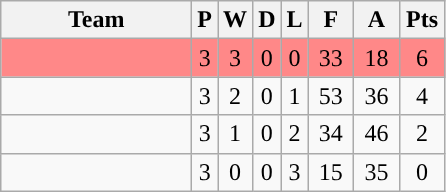<table class="wikitable" style="text-align:center;">
<tr>
<th width="120px">Team</th>
<th>P</th>
<th>W</th>
<th>D</th>
<th>L</th>
<th width="23px">F</th>
<th width="23px">A</th>
<th width="23px">Pts</th>
</tr>
<tr bgcolor="#FF8888">
<td></td>
<td>3</td>
<td>3</td>
<td>0</td>
<td>0</td>
<td>33</td>
<td>18</td>
<td>6</td>
</tr>
<tr>
<td></td>
<td>3</td>
<td>2</td>
<td>0</td>
<td>1</td>
<td>53</td>
<td>36</td>
<td>4</td>
</tr>
<tr>
<td></td>
<td>3</td>
<td>1</td>
<td>0</td>
<td>2</td>
<td>34</td>
<td>46</td>
<td>2</td>
</tr>
<tr>
<td></td>
<td>3</td>
<td>0</td>
<td>0</td>
<td>3</td>
<td>15</td>
<td>35</td>
<td>0</td>
</tr>
</table>
